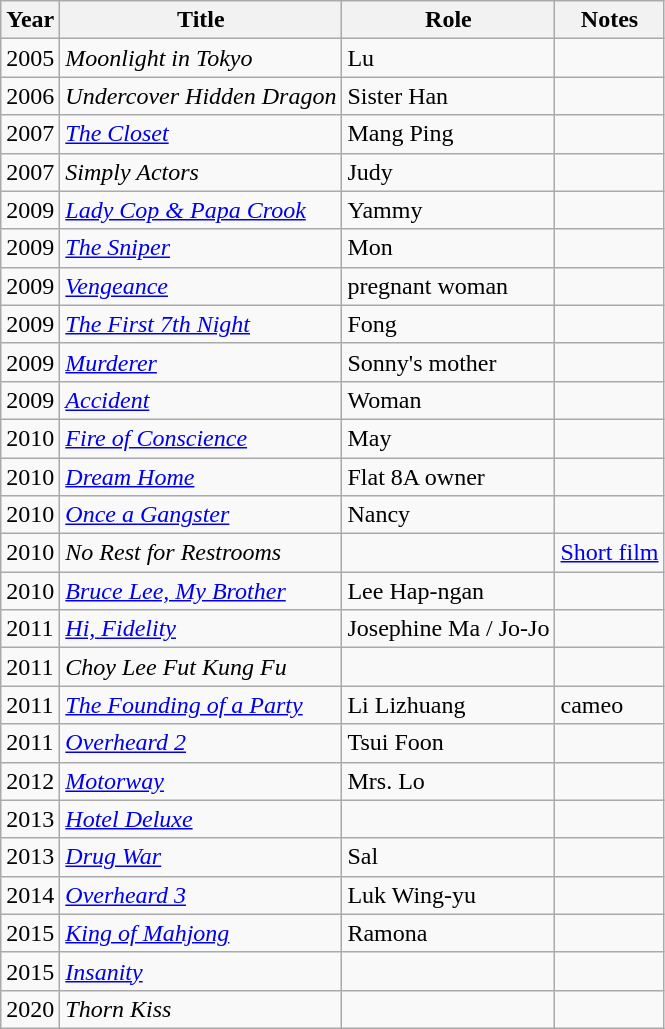<table class="wikitable sortable">
<tr>
<th>Year</th>
<th>Title</th>
<th>Role</th>
<th class="unsortable">Notes</th>
</tr>
<tr>
<td>2005</td>
<td><em>Moonlight in Tokyo</em></td>
<td>Lu</td>
<td></td>
</tr>
<tr>
<td>2006</td>
<td><em>Undercover Hidden Dragon</em></td>
<td>Sister Han</td>
<td></td>
</tr>
<tr>
<td>2007</td>
<td><em><a href='#'>The Closet</a></em></td>
<td>Mang Ping</td>
<td></td>
</tr>
<tr>
<td>2007</td>
<td><em>Simply Actors</em></td>
<td>Judy</td>
<td></td>
</tr>
<tr>
<td>2009</td>
<td><em><a href='#'>Lady Cop & Papa Crook</a></em></td>
<td>Yammy</td>
<td></td>
</tr>
<tr>
<td>2009</td>
<td><em><a href='#'>The Sniper</a></em></td>
<td>Mon</td>
<td></td>
</tr>
<tr>
<td>2009</td>
<td><em><a href='#'>Vengeance</a></em></td>
<td>pregnant woman</td>
<td></td>
</tr>
<tr>
<td>2009</td>
<td><em><a href='#'>The First 7th Night</a></em></td>
<td>Fong</td>
<td></td>
</tr>
<tr>
<td>2009</td>
<td><em><a href='#'>Murderer</a></em></td>
<td>Sonny's mother</td>
<td></td>
</tr>
<tr>
<td>2009</td>
<td><em><a href='#'>Accident</a></em></td>
<td>Woman</td>
<td></td>
</tr>
<tr>
<td>2010</td>
<td><em><a href='#'>Fire of Conscience</a></em></td>
<td>May</td>
<td></td>
</tr>
<tr>
<td>2010</td>
<td><em><a href='#'>Dream Home</a></em></td>
<td>Flat 8A owner</td>
<td></td>
</tr>
<tr>
<td>2010</td>
<td><em><a href='#'>Once a Gangster</a></em></td>
<td>Nancy</td>
<td></td>
</tr>
<tr>
<td>2010</td>
<td><em>No Rest for Restrooms</em></td>
<td></td>
<td><a href='#'>Short film</a></td>
</tr>
<tr>
<td>2010</td>
<td><em><a href='#'>Bruce Lee, My Brother</a></em></td>
<td>Lee Hap-ngan</td>
<td></td>
</tr>
<tr>
<td>2011</td>
<td><em><a href='#'>Hi, Fidelity</a></em></td>
<td>Josephine Ma / Jo-Jo</td>
<td></td>
</tr>
<tr>
<td>2011</td>
<td><em>Choy Lee Fut Kung Fu</em></td>
<td></td>
<td></td>
</tr>
<tr>
<td>2011</td>
<td><em><a href='#'>The Founding of a Party</a></em></td>
<td>Li Lizhuang</td>
<td>cameo</td>
</tr>
<tr>
<td>2011</td>
<td><em><a href='#'>Overheard 2</a></em></td>
<td>Tsui Foon</td>
<td></td>
</tr>
<tr>
<td>2012</td>
<td><em><a href='#'>Motorway</a></em></td>
<td>Mrs. Lo</td>
<td></td>
</tr>
<tr>
<td>2013</td>
<td><em><a href='#'>Hotel Deluxe</a></em></td>
<td></td>
<td></td>
</tr>
<tr>
<td>2013</td>
<td><em><a href='#'>Drug War</a></em></td>
<td>Sal</td>
<td></td>
</tr>
<tr>
<td>2014</td>
<td><em><a href='#'>Overheard 3</a></em></td>
<td>Luk Wing-yu</td>
<td></td>
</tr>
<tr>
<td>2015</td>
<td><em><a href='#'>King of Mahjong</a></em></td>
<td>Ramona</td>
<td></td>
</tr>
<tr>
<td>2015</td>
<td><em><a href='#'>Insanity</a></em></td>
<td></td>
<td></td>
</tr>
<tr>
<td>2020</td>
<td><em>Thorn Kiss</em></td>
<td></td>
<td></td>
</tr>
</table>
